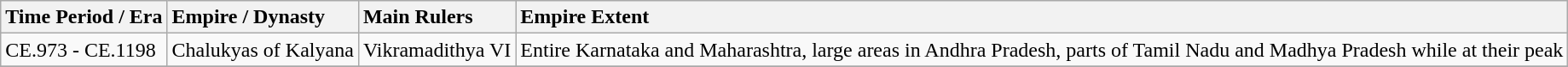<table class="wikitable">
<tr>
<th style="text-align: left;">Time Period / Era</th>
<th style="text-align: left;">Empire / Dynasty</th>
<th style="text-align: left;">Main Rulers</th>
<th style="text-align: left;">Empire Extent</th>
</tr>
<tr>
<td>CE.973 - CE.1198</td>
<td>Chalukyas of Kalyana</td>
<td>Vikramadithya VI</td>
<td>Entire Karnataka and Maharashtra, large areas in Andhra Pradesh, parts of Tamil Nadu and Madhya Pradesh while at their peak</td>
</tr>
<tr>
</tr>
</table>
